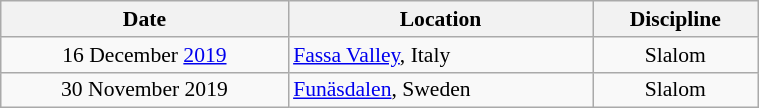<table class="wikitable" width=40% style="font-size:90%; text-align:center;">
<tr>
<th>Date</th>
<th>Location</th>
<th>Discipline</th>
</tr>
<tr>
<td>16 December <a href='#'>2019</a></td>
<td align=left> <a href='#'>Fassa Valley</a>, Italy</td>
<td>Slalom</td>
</tr>
<tr>
<td>30 November 2019</td>
<td align=left> <a href='#'>Funäsdalen</a>, Sweden</td>
<td>Slalom</td>
</tr>
</table>
